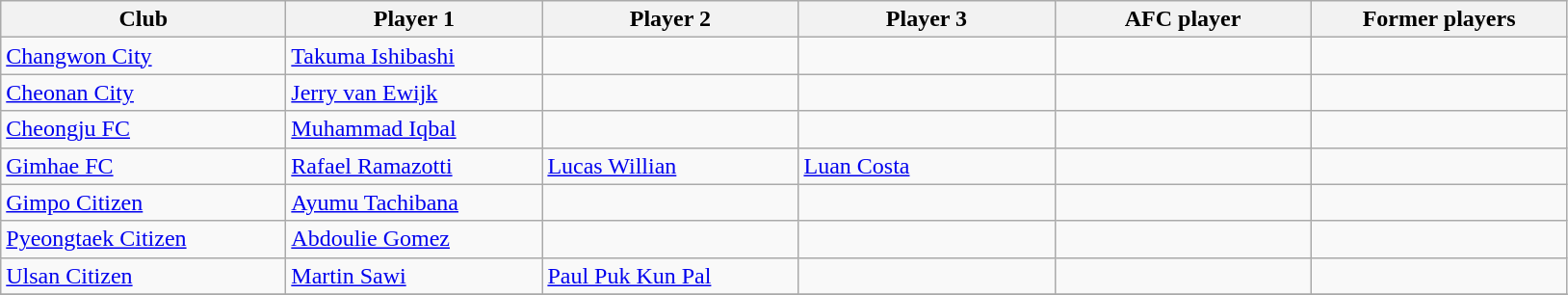<table class="sortable wikitable">
<tr>
<th style="width:190px;">Club</th>
<th style="width:170px;">Player 1</th>
<th style="width:170px;">Player 2</th>
<th style="width:170px;">Player 3</th>
<th style="width:170px;">AFC player</th>
<th style="width:170px;">Former players</th>
</tr>
<tr>
<td><a href='#'>Changwon City</a></td>
<td> <a href='#'>Takuma Ishibashi</a></td>
<td></td>
<td></td>
<td></td>
<td></td>
</tr>
<tr>
<td><a href='#'>Cheonan City</a></td>
<td> <a href='#'>Jerry van Ewijk</a></td>
<td></td>
<td></td>
<td></td>
<td></td>
</tr>
<tr>
<td><a href='#'>Cheongju FC</a></td>
<td> <a href='#'>Muhammad Iqbal</a></td>
<td></td>
<td></td>
<td></td>
<td></td>
</tr>
<tr>
<td><a href='#'>Gimhae FC</a></td>
<td> <a href='#'>Rafael Ramazotti</a></td>
<td> <a href='#'>Lucas Willian</a></td>
<td> <a href='#'>Luan Costa</a></td>
<td></td>
<td></td>
</tr>
<tr>
<td><a href='#'>Gimpo Citizen</a></td>
<td> <a href='#'>Ayumu Tachibana</a></td>
<td></td>
<td></td>
<td></td>
<td></td>
</tr>
<tr>
<td><a href='#'>Pyeongtaek Citizen</a></td>
<td> <a href='#'>Abdoulie Gomez</a></td>
<td></td>
<td></td>
<td></td>
<td></td>
</tr>
<tr>
<td><a href='#'>Ulsan Citizen</a></td>
<td> <a href='#'>Martin Sawi</a></td>
<td> <a href='#'>Paul Puk Kun Pal</a></td>
<td></td>
<td></td>
<td></td>
</tr>
<tr>
</tr>
</table>
